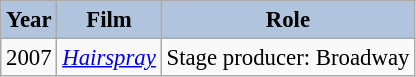<table class="wikitable" style="font-size:95%;">
<tr>
<th style="background:#B0C4DE;">Year</th>
<th style="background:#B0C4DE;">Film</th>
<th style="background:#B0C4DE;">Role</th>
</tr>
<tr>
<td>2007</td>
<td><em><a href='#'>Hairspray</a></em></td>
<td>Stage producer: Broadway</td>
</tr>
</table>
